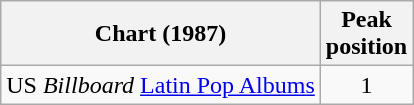<table class="wikitable">
<tr>
<th align="left">Chart (1987)</th>
<th align="left">Peak<br>position</th>
</tr>
<tr>
<td align="left">US <em>Billboard</em> <a href='#'>Latin Pop Albums</a></td>
<td align="center">1</td>
</tr>
</table>
